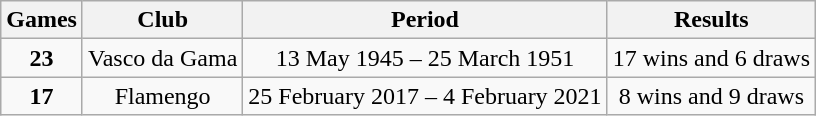<table class="wikitable sortable" style="text-align:center;">
<tr>
<th>Games</th>
<th style="width" 30%;">Club</th>
<th>Period</th>
<th>Results</th>
</tr>
<tr>
<td><strong>23</strong></td>
<td>Vasco da Gama</td>
<td>13 May 1945 – 25 March 1951</td>
<td>17 wins and 6 draws</td>
</tr>
<tr>
<td><strong>17</strong></td>
<td>Flamengo</td>
<td>25 February 2017 – 4 February 2021</td>
<td>8 wins and 9 draws</td>
</tr>
</table>
